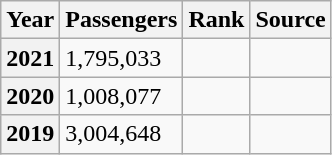<table class="wikitable sortable">
<tr>
<th>Year</th>
<th>Passengers</th>
<th>Rank</th>
<th>Source</th>
</tr>
<tr>
<th>2021</th>
<td>1,795,033 </td>
<td></td>
<td></td>
</tr>
<tr>
<th>2020</th>
<td>1,008,077 </td>
<td></td>
<td></td>
</tr>
<tr>
<th>2019</th>
<td>3,004,648</td>
<td></td>
<td></td>
</tr>
</table>
